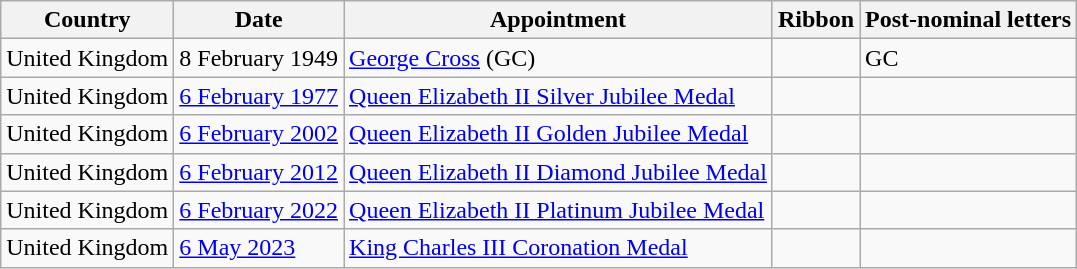<table class="wikitable sortable">
<tr>
<th>Country</th>
<th>Date</th>
<th>Appointment</th>
<th>Ribbon</th>
<th>Post-nominal letters</th>
</tr>
<tr>
<td>United Kingdom</td>
<td>8 February 1949</td>
<td><a href='#'>George Cross</a> (GC)</td>
<td></td>
<td>GC</td>
</tr>
<tr>
<td>United Kingdom</td>
<td><a href='#'>6 February 1977</a></td>
<td><a href='#'>Queen Elizabeth II Silver Jubilee Medal</a></td>
<td></td>
<td></td>
</tr>
<tr>
<td>United Kingdom</td>
<td><a href='#'>6 February 2002</a></td>
<td><a href='#'>Queen Elizabeth II Golden Jubilee Medal</a></td>
<td></td>
<td></td>
</tr>
<tr>
<td>United Kingdom</td>
<td><a href='#'>6 February 2012</a></td>
<td><a href='#'>Queen Elizabeth II Diamond Jubilee Medal</a></td>
<td></td>
<td></td>
</tr>
<tr>
<td>United Kingdom</td>
<td><a href='#'>6 February 2022</a></td>
<td><a href='#'>Queen Elizabeth II Platinum Jubilee Medal</a></td>
<td></td>
<td></td>
</tr>
<tr>
<td>United Kingdom</td>
<td><a href='#'>6 May 2023</a></td>
<td><a href='#'>King Charles III Coronation Medal</a></td>
<td></td>
<td></td>
</tr>
</table>
